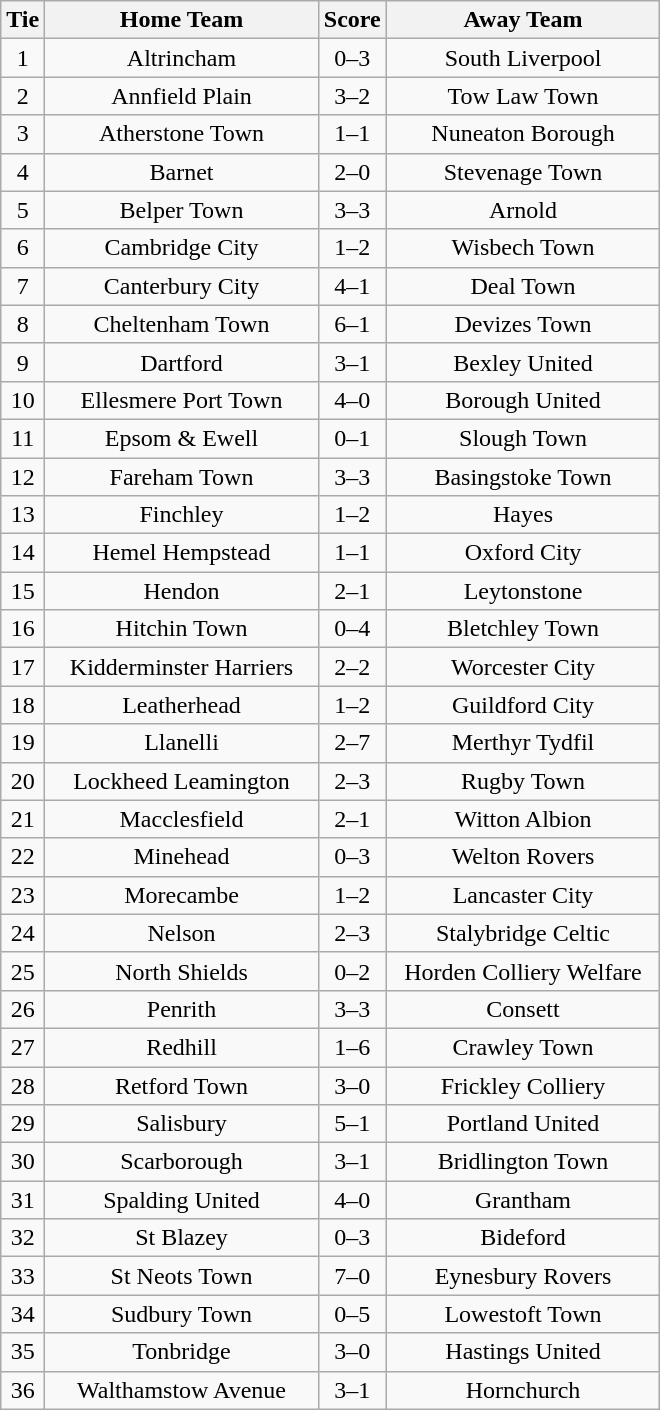<table class="wikitable" style="text-align:center;">
<tr>
<th width=20>Tie</th>
<th width=175>Home Team</th>
<th width=20>Score</th>
<th width=175>Away Team</th>
</tr>
<tr>
<td>1</td>
<td>Altrincham</td>
<td>0–3</td>
<td>South Liverpool</td>
</tr>
<tr>
<td>2</td>
<td>Annfield Plain</td>
<td>3–2</td>
<td>Tow Law Town</td>
</tr>
<tr>
<td>3</td>
<td>Atherstone Town</td>
<td>1–1</td>
<td>Nuneaton Borough</td>
</tr>
<tr>
<td>4</td>
<td>Barnet</td>
<td>2–0</td>
<td>Stevenage Town</td>
</tr>
<tr>
<td>5</td>
<td>Belper Town</td>
<td>3–3</td>
<td>Arnold</td>
</tr>
<tr>
<td>6</td>
<td>Cambridge City</td>
<td>1–2</td>
<td>Wisbech Town</td>
</tr>
<tr>
<td>7</td>
<td>Canterbury City</td>
<td>4–1</td>
<td>Deal Town</td>
</tr>
<tr>
<td>8</td>
<td>Cheltenham Town</td>
<td>6–1</td>
<td>Devizes Town</td>
</tr>
<tr>
<td>9</td>
<td>Dartford</td>
<td>3–1</td>
<td>Bexley United</td>
</tr>
<tr>
<td>10</td>
<td>Ellesmere Port Town</td>
<td>4–0</td>
<td>Borough United</td>
</tr>
<tr>
<td>11</td>
<td>Epsom & Ewell</td>
<td>0–1</td>
<td>Slough Town</td>
</tr>
<tr>
<td>12</td>
<td>Fareham Town</td>
<td>3–3</td>
<td>Basingstoke Town</td>
</tr>
<tr>
<td>13</td>
<td>Finchley</td>
<td>1–2</td>
<td>Hayes</td>
</tr>
<tr>
<td>14</td>
<td>Hemel Hempstead</td>
<td>1–1</td>
<td>Oxford City</td>
</tr>
<tr>
<td>15</td>
<td>Hendon</td>
<td>2–1</td>
<td>Leytonstone</td>
</tr>
<tr>
<td>16</td>
<td>Hitchin Town</td>
<td>0–4</td>
<td>Bletchley Town</td>
</tr>
<tr>
<td>17</td>
<td>Kidderminster Harriers</td>
<td>2–2</td>
<td>Worcester City</td>
</tr>
<tr>
<td>18</td>
<td>Leatherhead</td>
<td>1–2</td>
<td>Guildford City</td>
</tr>
<tr>
<td>19</td>
<td>Llanelli</td>
<td>2–7</td>
<td>Merthyr Tydfil</td>
</tr>
<tr>
<td>20</td>
<td>Lockheed Leamington</td>
<td>2–3</td>
<td>Rugby Town</td>
</tr>
<tr>
<td>21</td>
<td>Macclesfield</td>
<td>2–1</td>
<td>Witton Albion</td>
</tr>
<tr>
<td>22</td>
<td>Minehead</td>
<td>0–3</td>
<td>Welton Rovers</td>
</tr>
<tr>
<td>23</td>
<td>Morecambe</td>
<td>1–2</td>
<td>Lancaster City</td>
</tr>
<tr>
<td>24</td>
<td>Nelson</td>
<td>2–3</td>
<td>Stalybridge Celtic</td>
</tr>
<tr>
<td>25</td>
<td>North Shields</td>
<td>0–2</td>
<td>Horden Colliery Welfare</td>
</tr>
<tr>
<td>26</td>
<td>Penrith</td>
<td>3–3</td>
<td>Consett</td>
</tr>
<tr>
<td>27</td>
<td>Redhill</td>
<td>1–6</td>
<td>Crawley Town</td>
</tr>
<tr>
<td>28</td>
<td>Retford Town</td>
<td>3–0</td>
<td>Frickley Colliery</td>
</tr>
<tr>
<td>29</td>
<td>Salisbury</td>
<td>5–1</td>
<td>Portland United</td>
</tr>
<tr>
<td>30</td>
<td>Scarborough</td>
<td>3–1</td>
<td>Bridlington Town</td>
</tr>
<tr>
<td>31</td>
<td>Spalding United</td>
<td>4–0</td>
<td>Grantham</td>
</tr>
<tr>
<td>32</td>
<td>St Blazey</td>
<td>0–3</td>
<td>Bideford</td>
</tr>
<tr>
<td>33</td>
<td>St Neots Town</td>
<td>7–0</td>
<td>Eynesbury Rovers</td>
</tr>
<tr>
<td>34</td>
<td>Sudbury Town</td>
<td>0–5</td>
<td>Lowestoft Town</td>
</tr>
<tr>
<td>35</td>
<td>Tonbridge</td>
<td>3–0</td>
<td>Hastings United</td>
</tr>
<tr>
<td>36</td>
<td>Walthamstow Avenue</td>
<td>3–1</td>
<td>Hornchurch</td>
</tr>
</table>
